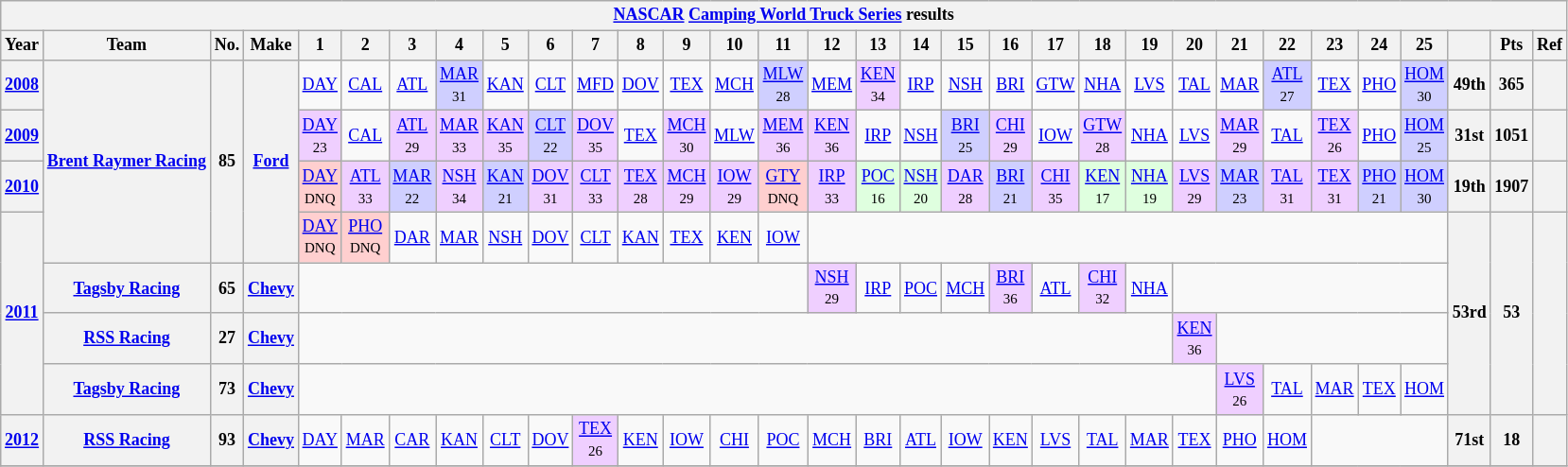<table class="wikitable" style="text-align:center; font-size:75%">
<tr>
<th colspan=45><a href='#'>NASCAR</a> <a href='#'>Camping World Truck Series</a> results</th>
</tr>
<tr>
<th>Year</th>
<th>Team</th>
<th>No.</th>
<th>Make</th>
<th>1</th>
<th>2</th>
<th>3</th>
<th>4</th>
<th>5</th>
<th>6</th>
<th>7</th>
<th>8</th>
<th>9</th>
<th>10</th>
<th>11</th>
<th>12</th>
<th>13</th>
<th>14</th>
<th>15</th>
<th>16</th>
<th>17</th>
<th>18</th>
<th>19</th>
<th>20</th>
<th>21</th>
<th>22</th>
<th>23</th>
<th>24</th>
<th>25</th>
<th></th>
<th>Pts</th>
<th>Ref</th>
</tr>
<tr>
<th><a href='#'>2008</a></th>
<th rowspan=4><a href='#'>Brent Raymer Racing</a></th>
<th rowspan=4>85</th>
<th rowspan=4><a href='#'>Ford</a></th>
<td><a href='#'>DAY</a></td>
<td><a href='#'>CAL</a></td>
<td><a href='#'>ATL</a></td>
<td style="background:#CFCFFF;"><a href='#'>MAR</a><br><small>31</small></td>
<td><a href='#'>KAN</a></td>
<td><a href='#'>CLT</a></td>
<td><a href='#'>MFD</a></td>
<td><a href='#'>DOV</a></td>
<td><a href='#'>TEX</a></td>
<td><a href='#'>MCH</a></td>
<td style="background:#CFCFFF;"><a href='#'>MLW</a><br><small>28</small></td>
<td><a href='#'>MEM</a></td>
<td style="background:#EFCFFF;"><a href='#'>KEN</a><br><small>34</small></td>
<td><a href='#'>IRP</a></td>
<td><a href='#'>NSH</a></td>
<td><a href='#'>BRI</a></td>
<td><a href='#'>GTW</a></td>
<td><a href='#'>NHA</a></td>
<td><a href='#'>LVS</a></td>
<td><a href='#'>TAL</a></td>
<td><a href='#'>MAR</a></td>
<td style="background:#CFCFFF;"><a href='#'>ATL</a><br><small>27</small></td>
<td><a href='#'>TEX</a></td>
<td><a href='#'>PHO</a></td>
<td style="background:#CFCFFF;"><a href='#'>HOM</a><br><small>30</small></td>
<th>49th</th>
<th>365</th>
<th></th>
</tr>
<tr>
<th><a href='#'>2009</a></th>
<td style="background:#EFCFFF;"><a href='#'>DAY</a><br><small>23</small></td>
<td><a href='#'>CAL</a></td>
<td style="background:#EFCFFF;"><a href='#'>ATL</a><br><small>29</small></td>
<td style="background:#EFCFFF;"><a href='#'>MAR</a><br><small>33</small></td>
<td style="background:#EFCFFF;"><a href='#'>KAN</a><br><small>35</small></td>
<td style="background:#CFCFFF;"><a href='#'>CLT</a><br><small>22</small></td>
<td style="background:#EFCFFF;"><a href='#'>DOV</a><br><small>35</small></td>
<td><a href='#'>TEX</a></td>
<td style="background:#EFCFFF;"><a href='#'>MCH</a><br><small>30</small></td>
<td><a href='#'>MLW</a></td>
<td style="background:#EFCFFF;"><a href='#'>MEM</a><br><small>36</small></td>
<td style="background:#EFCFFF;"><a href='#'>KEN</a><br><small>36</small></td>
<td><a href='#'>IRP</a></td>
<td><a href='#'>NSH</a></td>
<td style="background:#CFCFFF;"><a href='#'>BRI</a><br><small>25</small></td>
<td style="background:#EFCFFF;"><a href='#'>CHI</a><br><small>29</small></td>
<td><a href='#'>IOW</a></td>
<td style="background:#EFCFFF;"><a href='#'>GTW</a><br><small>28</small></td>
<td><a href='#'>NHA</a></td>
<td><a href='#'>LVS</a></td>
<td style="background:#EFCFFF;"><a href='#'>MAR</a><br><small>29</small></td>
<td><a href='#'>TAL</a></td>
<td style="background:#EFCFFF;"><a href='#'>TEX</a><br><small>26</small></td>
<td><a href='#'>PHO</a></td>
<td style="background:#CFCFFF;"><a href='#'>HOM</a><br><small>25</small></td>
<th>31st</th>
<th>1051</th>
<th></th>
</tr>
<tr>
<th><a href='#'>2010</a></th>
<td style="background:#FFCFCF;"><a href='#'>DAY</a><br><small>DNQ</small></td>
<td style="background:#EFCFFF;"><a href='#'>ATL</a><br><small>33</small></td>
<td style="background:#CFCFFF;"><a href='#'>MAR</a><br><small>22</small></td>
<td style="background:#EFCFFF;"><a href='#'>NSH</a><br><small>34</small></td>
<td style="background:#CFCFFF;"><a href='#'>KAN</a><br><small>21</small></td>
<td style="background:#EFCFFF;"><a href='#'>DOV</a><br><small>31</small></td>
<td style="background:#EFCFFF;"><a href='#'>CLT</a><br><small>33</small></td>
<td style="background:#EFCFFF;"><a href='#'>TEX</a><br><small>28</small></td>
<td style="background:#EFCFFF;"><a href='#'>MCH</a><br><small>29</small></td>
<td style="background:#EFCFFF;"><a href='#'>IOW</a><br><small>29</small></td>
<td style="background:#FFCFCF;"><a href='#'>GTY</a><br><small>DNQ</small></td>
<td style="background:#EFCFFF;"><a href='#'>IRP</a><br><small>33</small></td>
<td style="background:#DFFFDF;"><a href='#'>POC</a><br><small>16</small></td>
<td style="background:#DFFFDF;"><a href='#'>NSH</a><br><small>20</small></td>
<td style="background:#EFCFFF;"><a href='#'>DAR</a><br><small>28</small></td>
<td style="background:#CFCFFF;"><a href='#'>BRI</a><br><small>21</small></td>
<td style="background:#EFCFFF;"><a href='#'>CHI</a><br><small>35</small></td>
<td style="background:#DFFFDF;"><a href='#'>KEN</a><br><small>17</small></td>
<td style="background:#DFFFDF;"><a href='#'>NHA</a><br><small>19</small></td>
<td style="background:#EFCFFF;"><a href='#'>LVS</a><br><small>29</small></td>
<td style="background:#CFCFFF;"><a href='#'>MAR</a><br><small>23</small></td>
<td style="background:#EFCFFF;"><a href='#'>TAL</a><br><small>31</small></td>
<td style="background:#EFCFFF;"><a href='#'>TEX</a><br><small>31</small></td>
<td style="background:#CFCFFF;"><a href='#'>PHO</a><br><small>21</small></td>
<td style="background:#CFCFFF;"><a href='#'>HOM</a><br><small>30</small></td>
<th>19th</th>
<th>1907</th>
<th></th>
</tr>
<tr>
<th rowspan=4><a href='#'>2011</a></th>
<td style="background:#FFCFCF;"><a href='#'>DAY</a><br><small>DNQ</small></td>
<td style="background:#FFCFCF;"><a href='#'>PHO</a><br><small>DNQ</small></td>
<td><a href='#'>DAR</a></td>
<td><a href='#'>MAR</a></td>
<td><a href='#'>NSH</a></td>
<td><a href='#'>DOV</a></td>
<td><a href='#'>CLT</a></td>
<td><a href='#'>KAN</a></td>
<td><a href='#'>TEX</a></td>
<td><a href='#'>KEN</a></td>
<td><a href='#'>IOW</a></td>
<td colspan=14></td>
<th rowspan=4>53rd</th>
<th rowspan=4>53</th>
<th rowspan=4></th>
</tr>
<tr>
<th><a href='#'>Tagsby Racing</a></th>
<th>65</th>
<th><a href='#'>Chevy</a></th>
<td colspan=11></td>
<td style="background:#EFCFFF;"><a href='#'>NSH</a><br><small>29</small></td>
<td><a href='#'>IRP</a></td>
<td><a href='#'>POC</a></td>
<td><a href='#'>MCH</a></td>
<td style="background:#EFCFFF;"><a href='#'>BRI</a><br><small>36</small></td>
<td><a href='#'>ATL</a></td>
<td style="background:#EFCFFF;"><a href='#'>CHI</a><br><small>32</small></td>
<td><a href='#'>NHA</a></td>
<td colspan=6></td>
</tr>
<tr>
<th><a href='#'>RSS Racing</a></th>
<th>27</th>
<th><a href='#'>Chevy</a></th>
<td colspan=19></td>
<td style="background:#EFCFFF;"><a href='#'>KEN</a><br><small>36</small></td>
<td colspan=5></td>
</tr>
<tr>
<th><a href='#'>Tagsby Racing</a></th>
<th>73</th>
<th><a href='#'>Chevy</a></th>
<td colspan=20></td>
<td style="background:#EFCFFF;"><a href='#'>LVS</a><br><small>26</small></td>
<td><a href='#'>TAL</a></td>
<td><a href='#'>MAR</a></td>
<td><a href='#'>TEX</a></td>
<td><a href='#'>HOM</a></td>
</tr>
<tr>
<th><a href='#'>2012</a></th>
<th><a href='#'>RSS Racing</a></th>
<th>93</th>
<th><a href='#'>Chevy</a></th>
<td><a href='#'>DAY</a></td>
<td><a href='#'>MAR</a></td>
<td><a href='#'>CAR</a></td>
<td><a href='#'>KAN</a></td>
<td><a href='#'>CLT</a></td>
<td><a href='#'>DOV</a></td>
<td style="background:#EFCFFF;"><a href='#'>TEX</a><br><small>26</small></td>
<td><a href='#'>KEN</a></td>
<td><a href='#'>IOW</a></td>
<td><a href='#'>CHI</a></td>
<td><a href='#'>POC</a></td>
<td><a href='#'>MCH</a></td>
<td><a href='#'>BRI</a></td>
<td><a href='#'>ATL</a></td>
<td><a href='#'>IOW</a></td>
<td><a href='#'>KEN</a></td>
<td><a href='#'>LVS</a></td>
<td><a href='#'>TAL</a></td>
<td><a href='#'>MAR</a></td>
<td><a href='#'>TEX</a></td>
<td><a href='#'>PHO</a></td>
<td><a href='#'>HOM</a></td>
<td colspan=3></td>
<th>71st</th>
<th>18</th>
<th></th>
</tr>
<tr>
</tr>
</table>
